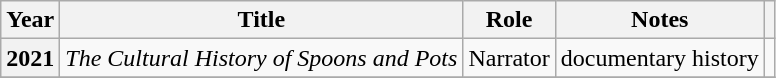<table class="wikitable sortable plainrowheaders">
<tr>
<th scope="col">Year</th>
<th scope="col">Title</th>
<th scope="col">Role</th>
<th scope="col">Notes</th>
<th scope="col" class="unsortable"></th>
</tr>
<tr>
<th scope="row">2021</th>
<td><em>The Cultural History of Spoons and Pots</em></td>
<td>Narrator</td>
<td>documentary history</td>
<td style="text-align:center"></td>
</tr>
<tr>
</tr>
</table>
